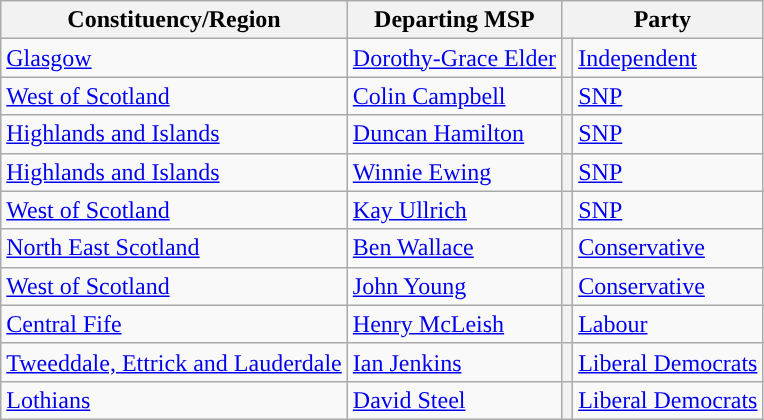<table class="wikitable">
<tr>
<th>Constituency/Region</th>
<th>Departing MSP</th>
<th colspan="2">Party</th>
</tr>
<tr>
<td><a href='#'>Glasgow</a></td>
<td><a href='#'>Dorothy-Grace Elder</a></td>
<th style="background-color: "></th>
<td><a href='#'>Independent</a></td>
</tr>
<tr>
<td><a href='#'>West of Scotland</a></td>
<td><a href='#'>Colin Campbell</a></td>
<th style="background-color: "></th>
<td><a href='#'>SNP</a></td>
</tr>
<tr>
<td><a href='#'>Highlands and Islands</a></td>
<td><a href='#'>Duncan Hamilton</a></td>
<th style="background-color: "></th>
<td><a href='#'>SNP</a></td>
</tr>
<tr>
<td><a href='#'>Highlands and Islands</a></td>
<td><a href='#'>Winnie Ewing</a></td>
<th style="background-color: "></th>
<td><a href='#'>SNP</a></td>
</tr>
<tr>
<td><a href='#'>West of Scotland</a></td>
<td><a href='#'>Kay Ullrich</a></td>
<th style="background-color: "></th>
<td><a href='#'>SNP</a></td>
</tr>
<tr>
<td><a href='#'>North East Scotland</a></td>
<td><a href='#'>Ben Wallace</a></td>
<th style="background-color: "></th>
<td><a href='#'>Conservative</a></td>
</tr>
<tr>
<td><a href='#'>West of Scotland</a></td>
<td><a href='#'>John Young</a></td>
<th style="background-color: "></th>
<td><a href='#'>Conservative</a></td>
</tr>
<tr>
<td><a href='#'>Central Fife</a></td>
<td><a href='#'>Henry McLeish</a></td>
<th style="background-color: "></th>
<td><a href='#'>Labour</a></td>
</tr>
<tr>
<td><a href='#'>Tweeddale, Ettrick and Lauderdale</a></td>
<td><a href='#'>Ian Jenkins</a></td>
<th style="background-color: "></th>
<td><a href='#'>Liberal Democrats</a></td>
</tr>
<tr>
<td><a href='#'>Lothians</a></td>
<td><a href='#'>David Steel</a></td>
<th style="background-color: "></th>
<td><a href='#'>Liberal Democrats</a></td>
</tr>
</table>
